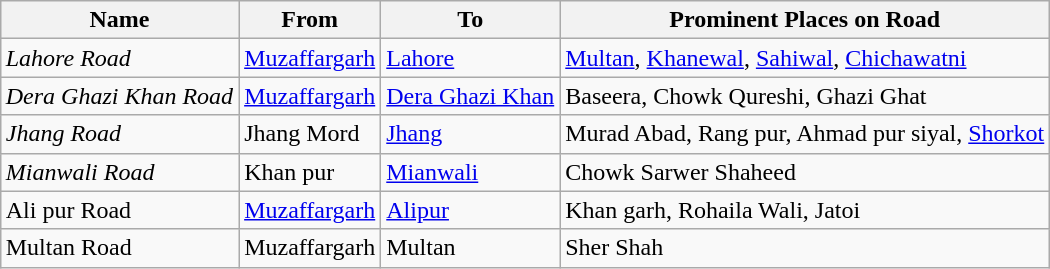<table class="wikitable sortable" style="margin:auto; margin:auto;">
<tr>
<th>Name</th>
<th>From</th>
<th>To</th>
<th>Prominent Places on Road</th>
</tr>
<tr>
<td><em>Lahore Road</em></td>
<td><a href='#'>Muzaffargarh</a></td>
<td><a href='#'>Lahore</a></td>
<td><a href='#'>Multan</a>, <a href='#'>Khanewal</a>, <a href='#'>Sahiwal</a>, <a href='#'>Chichawatni</a></td>
</tr>
<tr>
<td><em>Dera Ghazi Khan Road</em></td>
<td><a href='#'>Muzaffargarh</a></td>
<td><a href='#'>Dera Ghazi Khan</a></td>
<td>Baseera, Chowk Qureshi, Ghazi Ghat</td>
</tr>
<tr>
<td><em>Jhang Road</em></td>
<td>Jhang Mord</td>
<td><a href='#'>Jhang</a></td>
<td>Murad Abad, Rang pur, Ahmad pur siyal, <a href='#'>Shorkot</a></td>
</tr>
<tr>
<td><em>Mianwali Road</em></td>
<td>Khan pur</td>
<td><a href='#'>Mianwali</a></td>
<td>Chowk Sarwer Shaheed</td>
</tr>
<tr>
<td>Ali pur Road</td>
<td><a href='#'>Muzaffargarh</a></td>
<td><a href='#'>Alipur</a></td>
<td>Khan garh, Rohaila Wali, Jatoi</td>
</tr>
<tr>
<td>Multan Road </td>
<td>Muzaffargarh</td>
<td>Multan</td>
<td>Sher Shah</td>
</tr>
</table>
